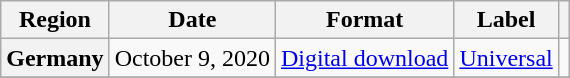<table class="wikitable plainrowheaders">
<tr>
<th scope="col">Region</th>
<th scope="col">Date</th>
<th scope="col">Format</th>
<th scope="col">Label</th>
<th scope="col"></th>
</tr>
<tr>
<th scope="row">Germany</th>
<td>October 9, 2020</td>
<td><a href='#'>Digital download</a></td>
<td><a href='#'>Universal</a></td>
<td align="center"></td>
</tr>
<tr>
</tr>
</table>
